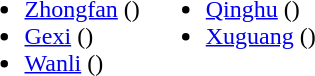<table>
<tr>
<td valign="top"><br><ul><li><a href='#'>Zhongfan</a> ()</li><li><a href='#'>Gexi</a> ()</li><li><a href='#'>Wanli</a> ()</li></ul></td>
<td valign="top"><br><ul><li><a href='#'>Qinghu</a> ()</li><li><a href='#'>Xuguang</a> ()</li></ul></td>
</tr>
</table>
